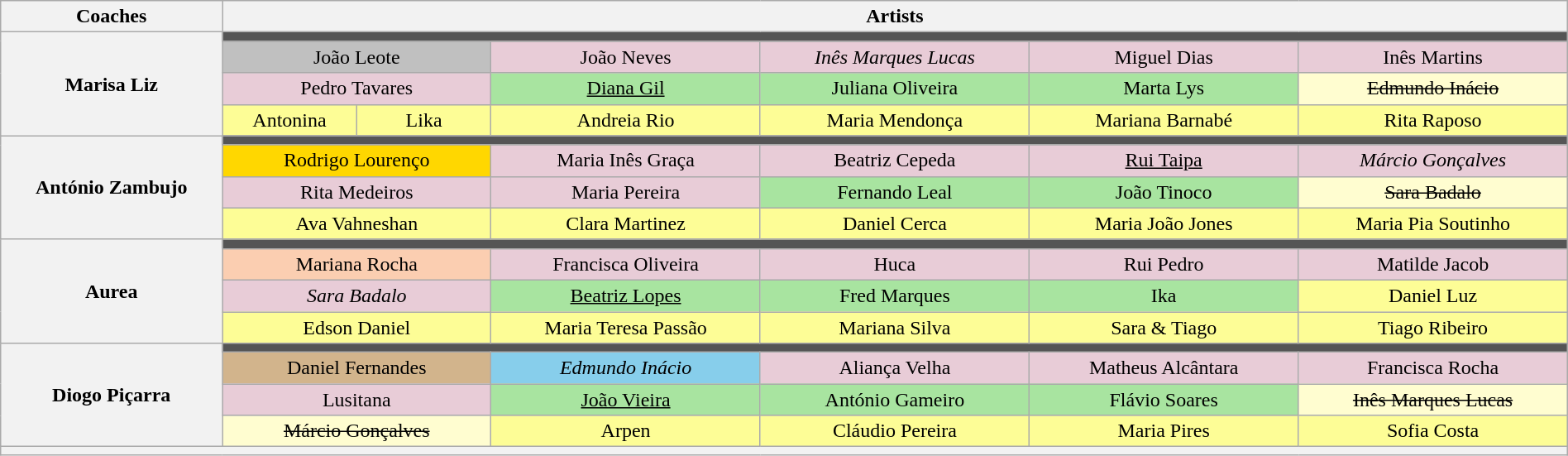<table class="wikitable collapsible collapsed" style="text-align:center; width:100%">
<tr>
<th style="width:14%">Coaches</th>
<th style="width:85%" colspan="6">Artists</th>
</tr>
<tr>
<th rowspan="4">Marisa Liz</th>
<td colspan="6" style="background:#555"></td>
</tr>
<tr>
<td style="background: silver" colspan="2">João Leote</td>
<td style="background:#E8CCD7">João Neves</td>
<td style="background:#E8CCD7"><em>Inês Marques Lucas</em></td>
<td style="background:#E8CCD7">Miguel Dias</td>
<td style="background:#E8CCD7">Inês Martins</td>
</tr>
<tr>
<td style="background:#E8CCD7" colspan="2">Pedro Tavares</td>
<td style="background:#A8E4A0"><u>Diana Gil</u></td>
<td style="background:#A8E4A0">Juliana Oliveira</td>
<td style="background:#A8E4A0">Marta Lys</td>
<td style="background:#FFFDD0"><s>Edmundo Inácio</s></td>
</tr>
<tr>
<td style="background:#FDFD96; width:8.5%">Antonina</td>
<td style="background:#FDFD96; width:8.5%">Lika</td>
<td style="background:#FDFD96">Andreia Rio</td>
<td style="background:#FDFD96">Maria Mendonça</td>
<td style="background:#FDFD96">Mariana Barnabé</td>
<td style="background:#FDFD96">Rita Raposo</td>
</tr>
<tr>
<th rowspan="4">António Zambujo</th>
<td colspan="6" style="background:#555"></td>
</tr>
<tr>
<td style="background: gold" colspan="2">Rodrigo Lourenço</td>
<td style="background:#E8CCD7">Maria Inês Graça</td>
<td style="background:#E8CCD7">Beatriz Cepeda</td>
<td style="background:#E8CCD7"><u>Rui Taipa</u></td>
<td style="background:#E8CCD7"><em>Márcio Gonçalves</em></td>
</tr>
<tr>
<td style="background:#E8CCD7" colspan="2">Rita Medeiros</td>
<td style="background:#E8CCD7">Maria Pereira</td>
<td style="background:#A8E4A0">Fernando Leal</td>
<td style="background:#A8E4A0">João Tinoco</td>
<td style="background:#FFFDD0"><s>Sara Badalo</s></td>
</tr>
<tr>
<td style="background:#FDFD96" colspan="2">Ava Vahneshan</td>
<td style="background:#FDFD96">Clara Martinez</td>
<td style="background:#FDFD96">Daniel Cerca</td>
<td style="background:#FDFD96">Maria João Jones</td>
<td style="background:#FDFD96">Maria Pia Soutinho</td>
</tr>
<tr>
<th rowspan="4">Aurea</th>
<td colspan="6" style="background:#555"></td>
</tr>
<tr>
<td style="background:#fbceb1" colspan="2">Mariana Rocha</td>
<td style="background:#E8CCD7">Francisca Oliveira</td>
<td style="background:#E8CCD7">Huca</td>
<td style="background:#E8CCD7">Rui Pedro</td>
<td style="background:#E8CCD7">Matilde Jacob</td>
</tr>
<tr>
<td style="background:#E8CCD7" colspan="2"><em>Sara Badalo</em></td>
<td style="background:#A8E4A0"><u>Beatriz Lopes</u></td>
<td style="background:#A8E4A0">Fred Marques</td>
<td style="background:#A8E4A0">Ika</td>
<td style="background:#FDFD96">Daniel Luz</td>
</tr>
<tr>
<td style="background:#FDFD96" colspan="2">Edson Daniel</td>
<td style="background:#FDFD96">Maria Teresa Passão</td>
<td style="background:#FDFD96">Mariana Silva</td>
<td style="background:#FDFD96">Sara & Tiago</td>
<td style="background:#FDFD96">Tiago Ribeiro</td>
</tr>
<tr>
<th rowspan="4">Diogo Piçarra</th>
<td colspan="6" style="background:#555"></td>
</tr>
<tr>
<td style="background: tan" colspan="2">Daniel Fernandes</td>
<td style="background:skyblue"><em>Edmundo Inácio</em></td>
<td style="background:#E8CCD7">Aliança Velha</td>
<td style="background:#E8CCD7">Matheus Alcântara</td>
<td style="background:#E8CCD7">Francisca Rocha</td>
</tr>
<tr>
<td style="background:#E8CCD7" colspan="2">Lusitana</td>
<td style="background:#A8E4A0"><u>João Vieira</u></td>
<td style="background:#A8E4A0">António Gameiro</td>
<td style="background:#A8E4A0">Flávio Soares</td>
<td style="background:#FFFDD0"><s>Inês Marques Lucas</s></td>
</tr>
<tr>
<td style="background:#FFFDD0" colspan="2"><s>Márcio Gonçalves</s></td>
<td style="background:#FDFD96; width:17%">Arpen</td>
<td style="background:#FDFD96; width:17%">Cláudio Pereira</td>
<td style="background:#FDFD96; width:17%">Maria Pires</td>
<td style="background:#FDFD96; width:17%">Sofia Costa</td>
</tr>
<tr>
<th style="font-size:90%; line-height:14px" colspan="7"></th>
</tr>
</table>
